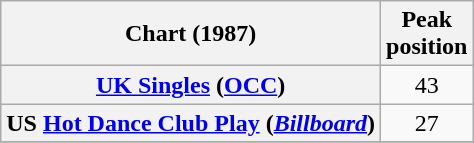<table class="wikitable sortable plainrowheaders" style="text-align:center">
<tr>
<th>Chart (1987)</th>
<th>Peak<br>position</th>
</tr>
<tr>
<th scope="row"><a href='#'>UK Singles</a> (<a href='#'>OCC</a>)</th>
<td>43</td>
</tr>
<tr>
<th scope="row">US <a href='#'>Hot Dance Club Play</a> (<em><a href='#'>Billboard</a></em>)</th>
<td>27</td>
</tr>
<tr>
</tr>
</table>
